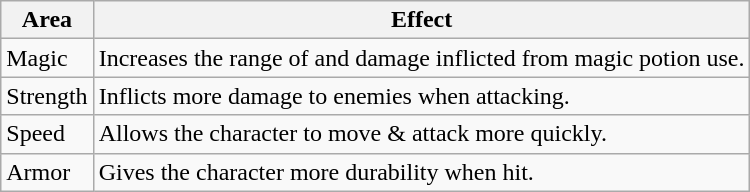<table class="wikitable">
<tr>
<th>Area</th>
<th>Effect</th>
</tr>
<tr>
<td>Magic</td>
<td>Increases the range of and damage inflicted from magic potion use.</td>
</tr>
<tr>
<td>Strength</td>
<td>Inflicts more damage to enemies when attacking.</td>
</tr>
<tr>
<td>Speed</td>
<td>Allows the character to move & attack more quickly.</td>
</tr>
<tr>
<td>Armor</td>
<td>Gives the character more durability when hit.</td>
</tr>
</table>
